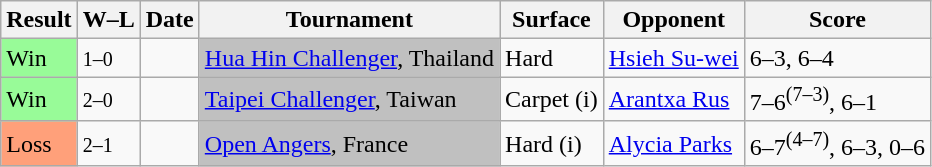<table class="sortable wikitable">
<tr>
<th>Result</th>
<th class="unsortable">W–L</th>
<th>Date</th>
<th>Tournament</th>
<th>Surface</th>
<th>Opponent</th>
<th class="unsortable">Score</th>
</tr>
<tr>
<td style="background:#98fb98;">Win</td>
<td><small>1–0</small></td>
<td><a href='#'></a></td>
<td bgcolor=silver><a href='#'>Hua Hin Challenger</a>, Thailand</td>
<td>Hard</td>
<td> <a href='#'>Hsieh Su-wei</a></td>
<td>6–3, 6–4</td>
</tr>
<tr>
<td style="background:#98fb98;">Win</td>
<td><small>2–0</small></td>
<td><a href='#'></a></td>
<td bgcolor=silver><a href='#'>Taipei Challenger</a>, Taiwan</td>
<td>Carpet (i)</td>
<td> <a href='#'>Arantxa Rus</a></td>
<td>7–6<sup>(7–3)</sup>, 6–1</td>
</tr>
<tr>
<td bgcolor=ffa07a>Loss</td>
<td><small>2–1</small></td>
<td><a href='#'></a></td>
<td bgcolor=silver><a href='#'>Open Angers</a>, France</td>
<td>Hard (i)</td>
<td> <a href='#'>Alycia Parks</a></td>
<td>6–7<sup>(4–7)</sup>, 6–3, 0–6</td>
</tr>
</table>
